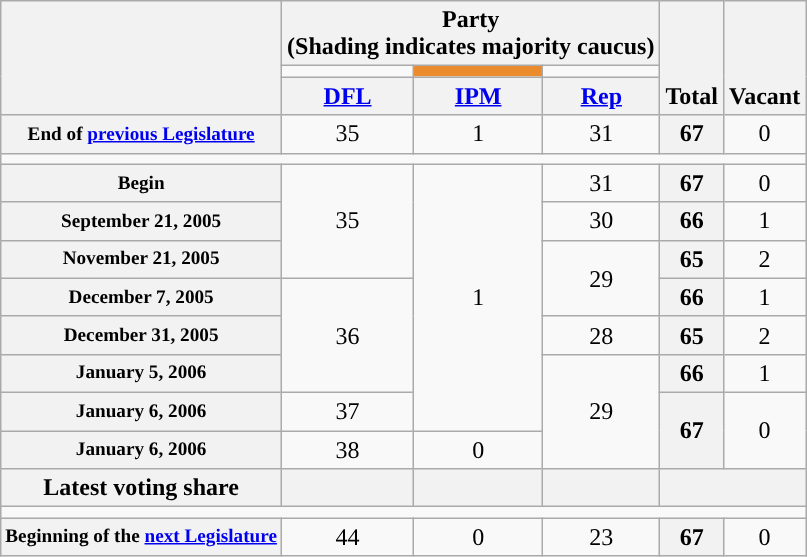<table class=wikitable style="text-align:center">
<tr style="vertical-align:bottom;">
<th rowspan=3></th>
<th colspan=3>Party <div>(Shading indicates majority caucus)</div></th>
<th rowspan=3>Total</th>
<th rowspan=3>Vacant</th>
</tr>
<tr style="height:5px">
<td style="background-color:"></td>
<td style="background-color:#ea8b2e;"></td>
<td style="background-color:"></td>
</tr>
<tr>
<th><a href='#'>DFL</a></th>
<th><a href='#'>IPM</a></th>
<th><a href='#'>Rep</a></th>
</tr>
<tr>
<th style="white-space:nowrap; font-size:80%;">End of <a href='#'>previous Legislature</a></th>
<td>35</td>
<td>1</td>
<td>31</td>
<th>67</th>
<td>0</td>
</tr>
<tr>
<td colspan=6></td>
</tr>
<tr>
<th style="font-size:80%">Begin</th>
<td rowspan="3" >35</td>
<td rowspan="7">1</td>
<td>31</td>
<th>67</th>
<td>0</td>
</tr>
<tr>
<th style="font-size:80%">September 21, 2005 </th>
<td>30</td>
<th>66</th>
<td>1</td>
</tr>
<tr>
<th style="font-size:80%">November 21, 2005 </th>
<td rowspan="2">29</td>
<th>65</th>
<td>2</td>
</tr>
<tr>
<th style="font-size:80%">December 7, 2005 </th>
<td rowspan="3" >36</td>
<th>66</th>
<td>1</td>
</tr>
<tr>
<th style="font-size:80%">December 31, 2005 </th>
<td>28</td>
<th>65</th>
<td>2</td>
</tr>
<tr>
<th style="font-size:80%">January 5, 2006 </th>
<td rowspan="3">29</td>
<th>66</th>
<td>1</td>
</tr>
<tr>
<th style="font-size:80%">January 6, 2006 </th>
<td>37</td>
<th rowspan="2">67</th>
<td rowspan="2">0</td>
</tr>
<tr>
<th style="font-size:80%">January 6, 2006 </th>
<td>38</td>
<td>0</td>
</tr>
<tr>
<th>Latest voting share</th>
<th></th>
<th></th>
<th></th>
<th colspan=2></th>
</tr>
<tr>
<td colspan=6></td>
</tr>
<tr>
<th style="white-space:nowrap; font-size:80%;">Beginning of the <a href='#'>next Legislature</a></th>
<td>44</td>
<td>0</td>
<td>23</td>
<th>67</th>
<td>0</td>
</tr>
</table>
